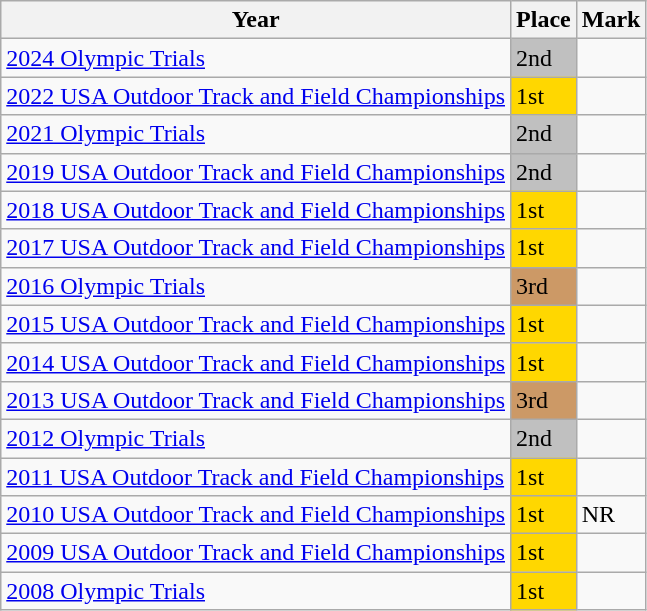<table class="wikitable sortable">
<tr>
<th>Year</th>
<th>Place</th>
<th>Mark</th>
</tr>
<tr>
<td><a href='#'>2024 Olympic Trials</a></td>
<td bgcolor=silver>2nd</td>
<td></td>
</tr>
<tr>
<td><a href='#'>2022 USA Outdoor Track and Field Championships</a></td>
<td bgcolor=gold>1st</td>
<td></td>
</tr>
<tr>
<td><a href='#'>2021 Olympic Trials</a></td>
<td bgcolor=silver>2nd</td>
<td></td>
</tr>
<tr>
<td><a href='#'>2019 USA Outdoor Track and Field Championships</a></td>
<td bgcolor=silver>2nd</td>
<td></td>
</tr>
<tr>
<td><a href='#'>2018 USA Outdoor Track and Field Championships</a></td>
<td bgcolor=gold>1st</td>
<td></td>
</tr>
<tr>
<td><a href='#'>2017 USA Outdoor Track and Field Championships</a></td>
<td bgcolor=gold>1st</td>
<td></td>
</tr>
<tr>
<td><a href='#'>2016 Olympic Trials</a></td>
<td bgcolor=cc9966>3rd</td>
<td></td>
</tr>
<tr>
<td><a href='#'>2015 USA Outdoor Track and Field Championships</a></td>
<td bgcolor=gold>1st</td>
<td></td>
</tr>
<tr>
<td><a href='#'>2014 USA Outdoor Track and Field Championships</a></td>
<td bgcolor=gold>1st</td>
<td></td>
</tr>
<tr>
<td><a href='#'>2013 USA Outdoor Track and Field Championships</a></td>
<td bgcolor=cc9966>3rd</td>
<td></td>
</tr>
<tr>
<td><a href='#'>2012 Olympic Trials</a></td>
<td bgcolor=silver>2nd</td>
<td></td>
</tr>
<tr>
<td><a href='#'>2011 USA Outdoor Track and Field Championships</a></td>
<td bgcolor=gold>1st</td>
<td></td>
</tr>
<tr>
<td><a href='#'>2010 USA Outdoor Track and Field Championships</a></td>
<td bgcolor=gold>1st</td>
<td> NR</td>
</tr>
<tr>
<td><a href='#'>2009 USA Outdoor Track and Field Championships</a></td>
<td bgcolor=gold>1st</td>
<td></td>
</tr>
<tr>
<td><a href='#'>2008 Olympic Trials</a></td>
<td bgcolor=gold>1st</td>
<td></td>
</tr>
</table>
